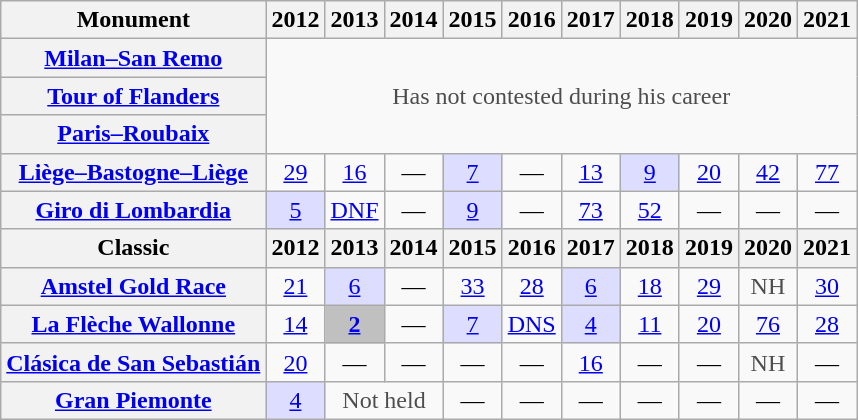<table class="wikitable plainrowheaders">
<tr>
<th>Monument</th>
<th scope="col">2012</th>
<th scope="col">2013</th>
<th scope="col">2014</th>
<th scope="col">2015</th>
<th scope="col">2016</th>
<th scope="col">2017</th>
<th scope="col">2018</th>
<th scope="col">2019</th>
<th scope="col">2020</th>
<th scope="col">2021</th>
</tr>
<tr style="text-align:center;">
<th scope="row"><a href='#'>Milan–San Remo</a></th>
<td style="color:#4d4d4d;" colspan=10 rowspan=3>Has not contested during his career</td>
</tr>
<tr style="text-align:center;">
<th scope="row"><a href='#'>Tour of Flanders</a></th>
</tr>
<tr style="text-align:center;">
<th scope="row"><a href='#'>Paris–Roubaix</a></th>
</tr>
<tr style="text-align:center;">
<th scope="row"><a href='#'>Liège–Bastogne–Liège</a></th>
<td><a href='#'>29</a></td>
<td><a href='#'>16</a></td>
<td>—</td>
<td style="background:#ddf;"><a href='#'>7</a></td>
<td>—</td>
<td><a href='#'>13</a></td>
<td style="background:#ddf;"><a href='#'>9</a></td>
<td><a href='#'>20</a></td>
<td><a href='#'>42</a></td>
<td><a href='#'>77</a></td>
</tr>
<tr style="text-align:center;">
<th scope="row"><a href='#'>Giro di Lombardia</a></th>
<td style="background:#ddf;"><a href='#'>5</a></td>
<td><a href='#'>DNF</a></td>
<td>—</td>
<td style="background:#ddf;"><a href='#'>9</a></td>
<td>—</td>
<td><a href='#'>73</a></td>
<td><a href='#'>52</a></td>
<td>—</td>
<td>—</td>
<td>—</td>
</tr>
<tr>
<th>Classic</th>
<th scope="col">2012</th>
<th scope="col">2013</th>
<th scope="col">2014</th>
<th scope="col">2015</th>
<th scope="col">2016</th>
<th scope="col">2017</th>
<th scope="col">2018</th>
<th scope="col">2019</th>
<th scope="col">2020</th>
<th scope="col">2021</th>
</tr>
<tr style="text-align:center;">
<th scope="row"><a href='#'>Amstel Gold Race</a></th>
<td><a href='#'>21</a></td>
<td style="background:#ddf;"><a href='#'>6</a></td>
<td>—</td>
<td><a href='#'>33</a></td>
<td><a href='#'>28</a></td>
<td style="background:#ddf;"><a href='#'>6</a></td>
<td><a href='#'>18</a></td>
<td><a href='#'>29</a></td>
<td style="color:#4d4d4d;">NH</td>
<td><a href='#'>30</a></td>
</tr>
<tr style="text-align:center;">
<th scope="row"><a href='#'>La Flèche Wallonne</a></th>
<td><a href='#'>14</a></td>
<td style="background:silver;"><a href='#'><strong>2</strong></a></td>
<td>—</td>
<td style="background:#ddf;"><a href='#'>7</a></td>
<td><a href='#'>DNS</a></td>
<td style="background:#ddf;"><a href='#'>4</a></td>
<td><a href='#'>11</a></td>
<td><a href='#'>20</a></td>
<td><a href='#'>76</a></td>
<td><a href='#'>28</a></td>
</tr>
<tr style="text-align:center;">
<th scope="row"><a href='#'>Clásica de San Sebastián</a></th>
<td><a href='#'>20</a></td>
<td>—</td>
<td>—</td>
<td>—</td>
<td>—</td>
<td><a href='#'>16</a></td>
<td>—</td>
<td>—</td>
<td style="color:#4d4d4d;">NH</td>
<td>—</td>
</tr>
<tr style="text-align:center;">
<th scope="row"><a href='#'>Gran Piemonte</a></th>
<td style="background:#ddf;"><a href='#'>4</a></td>
<td style="color:#4d4d4d;" colspan=2>Not held</td>
<td>—</td>
<td>—</td>
<td>—</td>
<td>—</td>
<td>—</td>
<td>—</td>
<td>—</td>
</tr>
</table>
